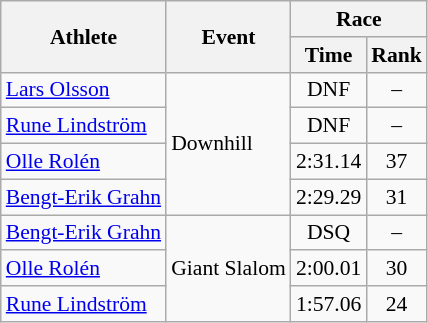<table class="wikitable" style="font-size:90%">
<tr>
<th rowspan="2">Athlete</th>
<th rowspan="2">Event</th>
<th colspan="2">Race</th>
</tr>
<tr>
<th>Time</th>
<th>Rank</th>
</tr>
<tr>
<td><a href='#'>Lars Olsson</a></td>
<td rowspan="4">Downhill</td>
<td align="center">DNF</td>
<td align="center">–</td>
</tr>
<tr>
<td><a href='#'>Rune Lindström</a></td>
<td align="center">DNF</td>
<td align="center">–</td>
</tr>
<tr>
<td><a href='#'>Olle Rolén</a></td>
<td align="center">2:31.14</td>
<td align="center">37</td>
</tr>
<tr>
<td><a href='#'>Bengt-Erik Grahn</a></td>
<td align="center">2:29.29</td>
<td align="center">31</td>
</tr>
<tr>
<td><a href='#'>Bengt-Erik Grahn</a></td>
<td rowspan="3">Giant Slalom</td>
<td align="center">DSQ</td>
<td align="center">–</td>
</tr>
<tr>
<td><a href='#'>Olle Rolén</a></td>
<td align="center">2:00.01</td>
<td align="center">30</td>
</tr>
<tr>
<td><a href='#'>Rune Lindström</a></td>
<td align="center">1:57.06</td>
<td align="center">24</td>
</tr>
</table>
